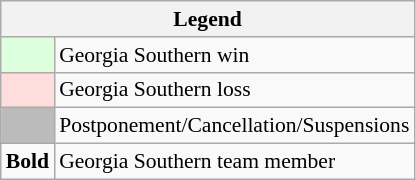<table class="wikitable" style="font-size:90%">
<tr>
<th colspan="2">Legend</th>
</tr>
<tr>
<td bgcolor="#ddffdd"> </td>
<td>Georgia Southern win</td>
</tr>
<tr>
<td bgcolor="#ffdddd"> </td>
<td>Georgia Southern loss</td>
</tr>
<tr>
<td bgcolor="#bbbbbb"> </td>
<td>Postponement/Cancellation/Suspensions</td>
</tr>
<tr>
<td><strong>Bold</strong></td>
<td>Georgia Southern team member</td>
</tr>
</table>
